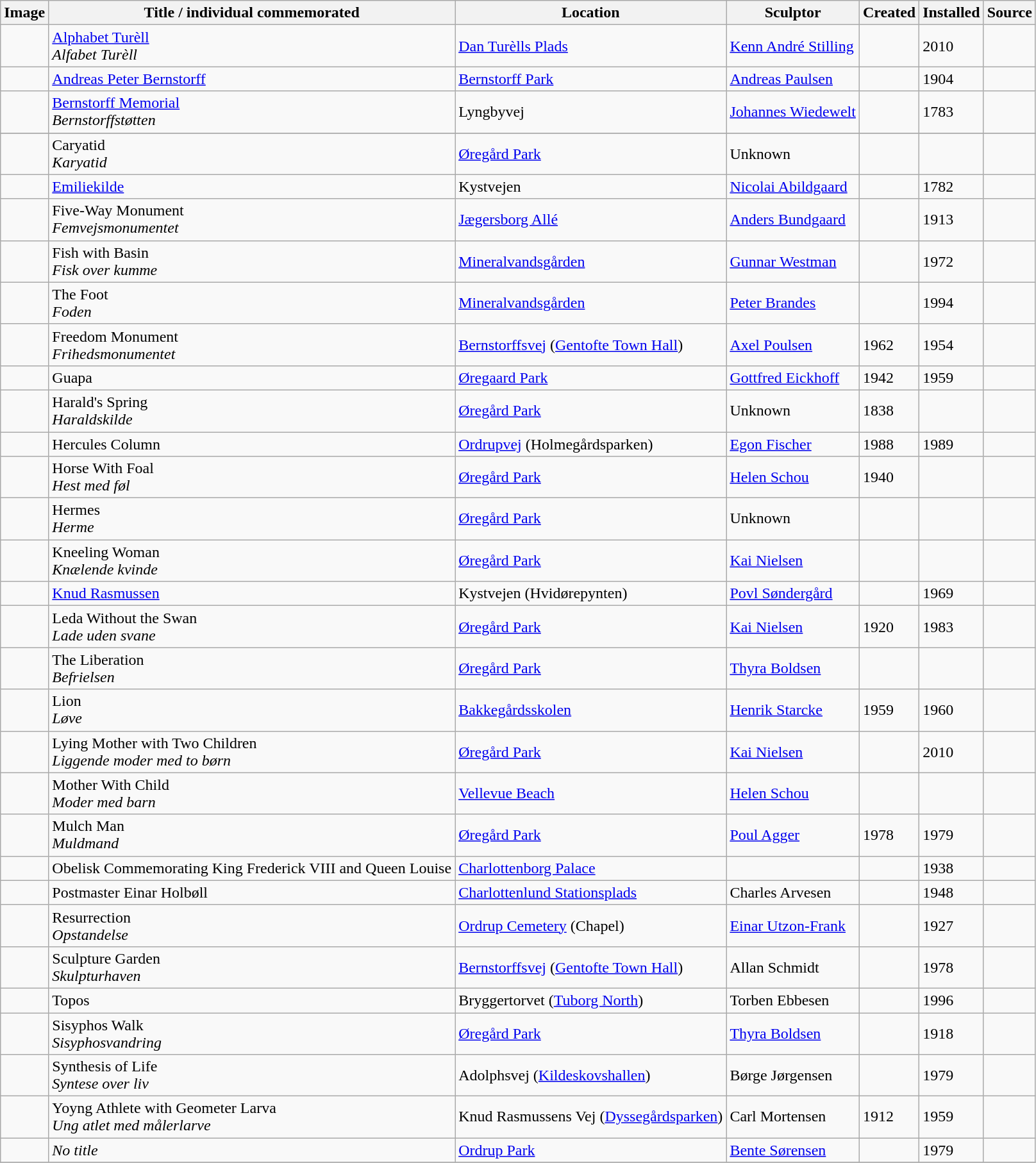<table class="wikitable sortable">
<tr>
<th>Image</th>
<th>Title / individual commemorated</th>
<th>Location</th>
<th>Sculptor</th>
<th>Created</th>
<th>Installed</th>
<th>Source</th>
</tr>
<tr>
<td></td>
<td><a href='#'>Alphabet Turèll</a> <br> <em>Alfabet Turèll</em></td>
<td><a href='#'>Dan Turèlls Plads</a></td>
<td><a href='#'>Kenn André Stilling</a></td>
<td></td>
<td>2010</td>
<td></td>
</tr>
<tr>
<td></td>
<td><a href='#'>Andreas Peter Bernstorff</a></td>
<td><a href='#'>Bernstorff Park</a></td>
<td><a href='#'>Andreas Paulsen</a></td>
<td></td>
<td>1904</td>
<td></td>
</tr>
<tr>
<td></td>
<td><a href='#'>Bernstorff Memorial</a><br><em>Bernstorffstøtten</em></td>
<td>Lyngbyvej</td>
<td><a href='#'>Johannes Wiedewelt</a></td>
<td></td>
<td>1783</td>
<td></td>
</tr>
<tr>
</tr>
<tr>
<td></td>
<td>Caryatid <br> <em>Karyatid</em></td>
<td><a href='#'>Øregård Park</a></td>
<td>Unknown</td>
<td></td>
<td></td>
<td></td>
</tr>
<tr>
<td></td>
<td><a href='#'>Emiliekilde</a></td>
<td>Kystvejen</td>
<td><a href='#'>Nicolai Abildgaard</a></td>
<td></td>
<td>1782</td>
<td></td>
</tr>
<tr>
<td></td>
<td>Five-Way Monument<br> <em>Femvejsmonumentet</em></td>
<td><a href='#'>Jægersborg Allé</a></td>
<td><a href='#'>Anders Bundgaard</a></td>
<td></td>
<td>1913</td>
<td></td>
</tr>
<tr>
<td></td>
<td>Fish with Basin <br><em>Fisk over kumme</em></td>
<td><a href='#'>Mineralvandsgården</a></td>
<td><a href='#'>Gunnar Westman</a></td>
<td></td>
<td>1972</td>
<td></td>
</tr>
<tr>
<td></td>
<td>The Foot <br><em>Foden</em></td>
<td><a href='#'>Mineralvandsgården</a></td>
<td><a href='#'>Peter Brandes</a></td>
<td></td>
<td>1994</td>
<td></td>
</tr>
<tr>
<td></td>
<td>Freedom Monument <br><em>Frihedsmonumentet</em></td>
<td><a href='#'>Bernstorffsvej</a> (<a href='#'>Gentofte Town Hall</a>)</td>
<td><a href='#'>Axel Poulsen</a></td>
<td>1962</td>
<td>1954</td>
<td></td>
</tr>
<tr>
<td></td>
<td>Guapa</td>
<td><a href='#'>Øregaard Park</a></td>
<td><a href='#'>Gottfred Eickhoff</a></td>
<td>1942</td>
<td>1959</td>
<td></td>
</tr>
<tr>
<td></td>
<td>Harald's Spring <br> <em>Haraldskilde</em></td>
<td><a href='#'>Øregård Park</a></td>
<td>Unknown</td>
<td>1838</td>
<td></td>
<td></td>
</tr>
<tr>
<td></td>
<td>Hercules Column</td>
<td><a href='#'>Ordrupvej</a> (Holmegårdsparken)</td>
<td><a href='#'>Egon Fischer</a></td>
<td>1988</td>
<td>1989</td>
<td></td>
</tr>
<tr>
<td></td>
<td>Horse With Foal <br> <em>Hest med føl</em></td>
<td><a href='#'>Øregård Park</a></td>
<td><a href='#'>Helen Schou</a></td>
<td>1940</td>
<td></td>
<td></td>
</tr>
<tr>
<td></td>
<td>Hermes <br> <em>Herme</em></td>
<td><a href='#'>Øregård Park</a></td>
<td>Unknown</td>
<td></td>
<td></td>
<td></td>
</tr>
<tr>
<td></td>
<td>Kneeling Woman <br> <em>Knælende kvinde</em></td>
<td><a href='#'>Øregård Park</a></td>
<td><a href='#'>Kai Nielsen</a></td>
<td></td>
<td></td>
<td></td>
</tr>
<tr>
<td></td>
<td><a href='#'>Knud Rasmussen</a></td>
<td>Kystvejen (Hvidørepynten)</td>
<td><a href='#'>Povl Søndergård</a></td>
<td></td>
<td>1969</td>
<td></td>
</tr>
<tr>
<td></td>
<td>Leda Without the Swan <br> <em>Lade uden svane</em></td>
<td><a href='#'>Øregård Park</a></td>
<td><a href='#'>Kai Nielsen</a></td>
<td>1920</td>
<td>1983</td>
<td></td>
</tr>
<tr>
<td></td>
<td>The Liberation <br> <em>Befrielsen</em></td>
<td><a href='#'>Øregård Park</a></td>
<td><a href='#'>Thyra Boldsen</a></td>
<td></td>
<td></td>
<td></td>
</tr>
<tr>
<td></td>
<td>Lion<br><em>Løve</em></td>
<td><a href='#'>Bakkegårdsskolen</a></td>
<td><a href='#'>Henrik Starcke</a></td>
<td>1959</td>
<td>1960</td>
<td></td>
</tr>
<tr>
<td></td>
<td>Lying Mother with Two Children <br> <em>Liggende moder med to børn</em></td>
<td><a href='#'>Øregård Park</a></td>
<td><a href='#'>Kai Nielsen</a></td>
<td></td>
<td>2010</td>
<td></td>
</tr>
<tr>
<td></td>
<td>Mother With Child <br> <em>Moder med barn</em></td>
<td><a href='#'>Vellevue Beach</a></td>
<td><a href='#'>Helen Schou</a></td>
<td></td>
<td></td>
<td></td>
</tr>
<tr>
<td></td>
<td>Mulch Man<br><em>Muldmand</em></td>
<td><a href='#'>Øregård Park</a></td>
<td><a href='#'>Poul Agger</a></td>
<td>1978</td>
<td>1979</td>
<td></td>
</tr>
<tr>
<td></td>
<td>Obelisk Commemorating King Frederick VIII and Queen Louise</td>
<td><a href='#'>Charlottenborg Palace</a></td>
<td></td>
<td></td>
<td>1938</td>
<td></td>
</tr>
<tr>
<td></td>
<td>Postmaster Einar Holbøll</td>
<td><a href='#'>Charlottenlund Stationsplads</a></td>
<td>Charles Arvesen</td>
<td></td>
<td>1948</td>
<td></td>
</tr>
<tr>
<td></td>
<td>Resurrection<br><em>Opstandelse</em></td>
<td><a href='#'>Ordrup Cemetery</a> (Chapel)</td>
<td><a href='#'>Einar Utzon-Frank</a></td>
<td></td>
<td>1927</td>
<td></td>
</tr>
<tr>
<td></td>
<td>Sculpture Garden<br><em>Skulpturhaven</em></td>
<td><a href='#'>Bernstorffsvej</a> (<a href='#'>Gentofte Town Hall</a>)</td>
<td>Allan Schmidt</td>
<td></td>
<td>1978</td>
<td></td>
</tr>
<tr>
<td></td>
<td>Topos</td>
<td>Bryggertorvet (<a href='#'>Tuborg North</a>)</td>
<td>Torben Ebbesen</td>
<td></td>
<td>1996</td>
<td></td>
</tr>
<tr>
<td></td>
<td>Sisyphos Walk <br> <em>Sisyphosvandring</em></td>
<td><a href='#'>Øregård Park</a></td>
<td><a href='#'>Thyra Boldsen</a></td>
<td></td>
<td>1918</td>
<td></td>
</tr>
<tr>
<td></td>
<td>Synthesis of Life<br><em>Syntese over liv</em></td>
<td>Adolphsvej (<a href='#'>Kildeskovshallen</a>)</td>
<td>Børge Jørgensen</td>
<td></td>
<td>1979</td>
<td></td>
</tr>
<tr>
<td></td>
<td>Yoyng Athlete with Geometer Larva<br><em>Ung atlet med målerlarve</em></td>
<td>Knud Rasmussens Vej (<a href='#'>Dyssegårdsparken</a>)</td>
<td>Carl Mortensen</td>
<td>1912</td>
<td>1959</td>
<td></td>
</tr>
<tr>
<td></td>
<td><em>No title</em></td>
<td><a href='#'>Ordrup Park</a></td>
<td><a href='#'>Bente Sørensen</a></td>
<td></td>
<td>1979</td>
<td></td>
</tr>
<tr>
</tr>
</table>
